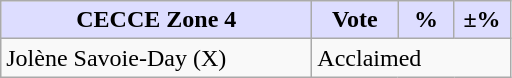<table class="wikitable">
<tr>
<th style="background:#DDDDFF" width="200px">CECCE Zone 4</th>
<th style="background:#DDDDFF" width="50px">Vote</th>
<th style="background:#DDDDFF" width="30px">%</th>
<th style="background:#DDDDFF" width="30px">±%</th>
</tr>
<tr>
<td>Jolène Savoie-Day (X)</td>
<td colspan="3">Acclaimed</td>
</tr>
</table>
